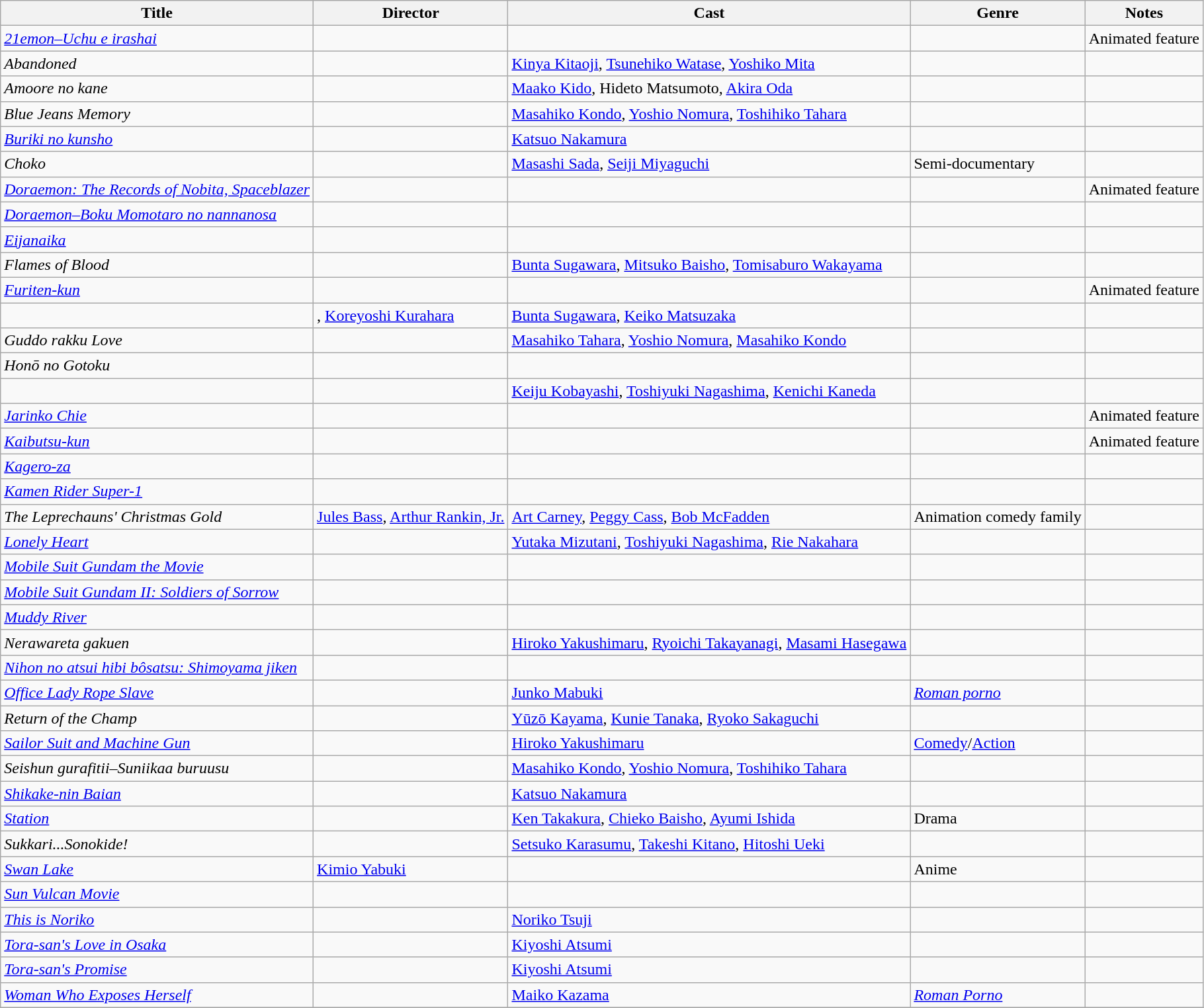<table class="wikitable sortable">
<tr>
<th scope="col">Title</th>
<th scope="col">Director</th>
<th scope="col" class="unsortable">Cast</th>
<th scope="col">Genre</th>
<th scope="col">Notes</th>
</tr>
<tr>
<td><em><a href='#'>21emon–Uchu e irashai</a></em></td>
<td></td>
<td></td>
<td></td>
<td>Animated feature</td>
</tr>
<tr>
<td><em>Abandoned</em></td>
<td></td>
<td><a href='#'>Kinya Kitaoji</a>, <a href='#'>Tsunehiko Watase</a>, <a href='#'>Yoshiko Mita</a></td>
<td></td>
<td></td>
</tr>
<tr>
<td><em>Amoore no kane</em></td>
<td></td>
<td><a href='#'>Maako Kido</a>, Hideto Matsumoto, <a href='#'>Akira Oda</a></td>
<td></td>
<td></td>
</tr>
<tr>
<td><em>Blue Jeans Memory</em></td>
<td></td>
<td><a href='#'>Masahiko Kondo</a>, <a href='#'>Yoshio Nomura</a>, <a href='#'>Toshihiko Tahara</a></td>
<td></td>
<td></td>
</tr>
<tr>
<td><em><a href='#'>Buriki no kunsho</a></em></td>
<td></td>
<td><a href='#'>Katsuo Nakamura</a></td>
<td></td>
<td></td>
</tr>
<tr>
<td><em>Choko</em></td>
<td></td>
<td><a href='#'>Masashi Sada</a>, <a href='#'>Seiji Miyaguchi</a></td>
<td>Semi-documentary</td>
<td></td>
</tr>
<tr>
<td><em><a href='#'>Doraemon: The Records of Nobita, Spaceblazer</a></em></td>
<td></td>
<td></td>
<td></td>
<td>Animated feature</td>
</tr>
<tr>
<td><em><a href='#'>Doraemon–Boku Momotaro no nannanosa</a></em></td>
<td></td>
<td></td>
<td></td>
<td></td>
</tr>
<tr>
<td><em><a href='#'>Eijanaika</a></em></td>
<td></td>
<td></td>
<td></td>
<td></td>
</tr>
<tr>
<td><em>Flames of Blood</em></td>
<td></td>
<td><a href='#'>Bunta Sugawara</a>, <a href='#'>Mitsuko Baisho</a>, <a href='#'>Tomisaburo Wakayama</a></td>
<td></td>
<td></td>
</tr>
<tr>
<td><em><a href='#'>Furiten-kun</a></em></td>
<td></td>
<td></td>
<td></td>
<td>Animated feature</td>
</tr>
<tr>
<td></td>
<td>, <a href='#'>Koreyoshi Kurahara</a></td>
<td><a href='#'>Bunta Sugawara</a>, <a href='#'>Keiko Matsuzaka</a></td>
<td></td>
<td></td>
</tr>
<tr>
<td><em>Guddo rakku Love</em></td>
<td></td>
<td><a href='#'>Masahiko Tahara</a>, <a href='#'>Yoshio Nomura</a>, <a href='#'>Masahiko Kondo</a></td>
<td></td>
<td></td>
</tr>
<tr>
<td><em>Honō no Gotoku</em></td>
<td></td>
<td></td>
<td></td>
<td></td>
</tr>
<tr>
<td></td>
<td></td>
<td><a href='#'>Keiju Kobayashi</a>, <a href='#'>Toshiyuki Nagashima</a>, <a href='#'>Kenichi Kaneda</a></td>
<td></td>
<td></td>
</tr>
<tr>
<td><em><a href='#'>Jarinko Chie</a></em></td>
<td></td>
<td></td>
<td></td>
<td>Animated feature</td>
</tr>
<tr>
<td><em><a href='#'>Kaibutsu-kun</a></em></td>
<td></td>
<td></td>
<td></td>
<td>Animated feature</td>
</tr>
<tr>
<td><em><a href='#'>Kagero-za</a></em></td>
<td></td>
<td></td>
<td></td>
<td></td>
</tr>
<tr>
<td><em><a href='#'>Kamen Rider Super-1</a></em></td>
<td></td>
<td></td>
<td></td>
<td></td>
</tr>
<tr>
<td><em>The Leprechauns' Christmas Gold</em></td>
<td><a href='#'>Jules Bass</a>, <a href='#'>Arthur Rankin, Jr.</a></td>
<td><a href='#'>Art Carney</a>, <a href='#'>Peggy Cass</a>, <a href='#'>Bob McFadden</a></td>
<td>Animation comedy family</td>
<td></td>
</tr>
<tr>
<td><em><a href='#'>Lonely Heart</a></em></td>
<td></td>
<td><a href='#'>Yutaka Mizutani</a>, <a href='#'>Toshiyuki Nagashima</a>, <a href='#'>Rie Nakahara</a></td>
<td></td>
<td></td>
</tr>
<tr>
<td><em><a href='#'>Mobile Suit Gundam the Movie</a></em></td>
<td></td>
<td></td>
<td></td>
<td></td>
</tr>
<tr>
<td><em><a href='#'>Mobile Suit Gundam II: Soldiers of Sorrow</a></em></td>
<td></td>
<td></td>
<td></td>
<td></td>
</tr>
<tr>
<td><em><a href='#'>Muddy River</a></em></td>
<td></td>
<td></td>
<td></td>
<td></td>
</tr>
<tr>
<td><em>Nerawareta gakuen</em></td>
<td></td>
<td><a href='#'>Hiroko Yakushimaru</a>, <a href='#'>Ryoichi Takayanagi</a>, <a href='#'>Masami Hasegawa</a></td>
<td></td>
<td></td>
</tr>
<tr>
<td><em><a href='#'>Nihon no atsui hibi bôsatsu: Shimoyama jiken</a></em></td>
<td></td>
<td></td>
<td></td>
<td></td>
</tr>
<tr>
<td><em><a href='#'>Office Lady Rope Slave</a></em></td>
<td></td>
<td><a href='#'>Junko Mabuki</a></td>
<td><a href='#'><em>Roman porno</em></a></td>
<td></td>
</tr>
<tr>
<td><em>Return of the Champ</em></td>
<td></td>
<td><a href='#'>Yūzō Kayama</a>, <a href='#'>Kunie Tanaka</a>, <a href='#'>Ryoko Sakaguchi</a></td>
<td></td>
<td></td>
</tr>
<tr>
<td><em><a href='#'>Sailor Suit and Machine Gun</a></em></td>
<td></td>
<td><a href='#'>Hiroko Yakushimaru</a></td>
<td><a href='#'>Comedy</a>/<a href='#'>Action</a></td>
<td></td>
</tr>
<tr>
<td><em>Seishun gurafitii–Suniikaa buruusu</em></td>
<td></td>
<td><a href='#'>Masahiko Kondo</a>, <a href='#'>Yoshio Nomura</a>, <a href='#'>Toshihiko Tahara</a></td>
<td></td>
<td></td>
</tr>
<tr>
<td><em><a href='#'>Shikake-nin Baian</a></em></td>
<td></td>
<td><a href='#'>Katsuo Nakamura</a></td>
<td></td>
<td></td>
</tr>
<tr>
<td><em><a href='#'>Station</a></em></td>
<td></td>
<td><a href='#'>Ken Takakura</a>, <a href='#'>Chieko Baisho</a>, <a href='#'>Ayumi Ishida</a></td>
<td>Drama</td>
<td></td>
</tr>
<tr>
<td><em>Sukkari...Sonokide!</em></td>
<td></td>
<td><a href='#'>Setsuko Karasumu</a>, <a href='#'>Takeshi Kitano</a>, <a href='#'>Hitoshi Ueki</a></td>
<td></td>
<td></td>
</tr>
<tr>
<td><em><a href='#'>Swan Lake</a></em></td>
<td><a href='#'>Kimio Yabuki</a></td>
<td></td>
<td>Anime</td>
<td></td>
</tr>
<tr>
<td><em><a href='#'>Sun Vulcan Movie</a></em></td>
<td></td>
<td></td>
<td></td>
<td></td>
</tr>
<tr>
<td><em><a href='#'>This is Noriko</a></em></td>
<td></td>
<td><a href='#'>Noriko Tsuji</a></td>
<td></td>
<td></td>
</tr>
<tr>
<td><em><a href='#'>Tora-san's Love in Osaka</a></em></td>
<td></td>
<td><a href='#'>Kiyoshi Atsumi</a></td>
<td></td>
<td></td>
</tr>
<tr>
<td><em><a href='#'>Tora-san's Promise</a></em></td>
<td></td>
<td><a href='#'>Kiyoshi Atsumi</a></td>
<td></td>
<td></td>
</tr>
<tr>
<td><em><a href='#'>Woman Who Exposes Herself</a></em></td>
<td></td>
<td><a href='#'>Maiko Kazama</a></td>
<td><em><a href='#'>Roman Porno</a></em></td>
<td></td>
</tr>
<tr>
</tr>
</table>
